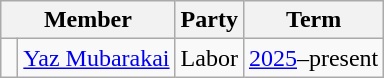<table class="wikitable">
<tr>
<th colspan="2">Member</th>
<th>Party</th>
<th>Term</th>
</tr>
<tr>
<td> </td>
<td><a href='#'>Yaz Mubarakai</a></td>
<td>Labor</td>
<td><a href='#'>2025</a>–present</td>
</tr>
</table>
